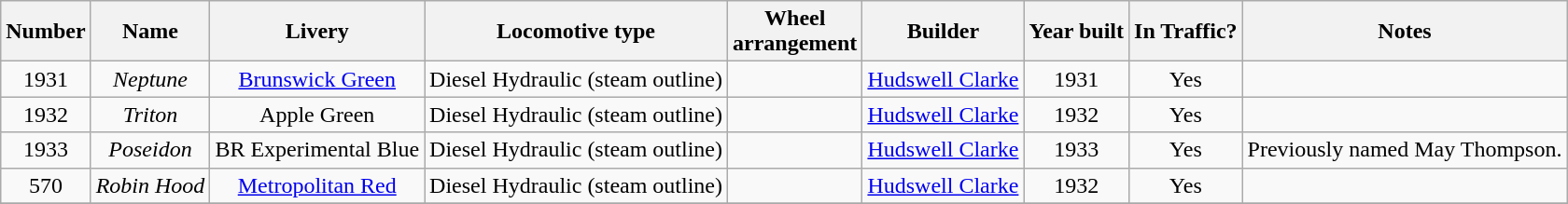<table class="wikitable">
<tr>
<th>Number</th>
<th>Name</th>
<th>Livery</th>
<th>Locomotive type</th>
<th>Wheel <br>arrangement</th>
<th>Builder</th>
<th>Year built</th>
<th>In Traffic?</th>
<th>Notes</th>
</tr>
<tr>
<td align="center">1931</td>
<td align="center"><em>Neptune</em></td>
<td align="center"><a href='#'>Brunswick Green</a></td>
<td align="center">Diesel Hydraulic (steam outline)</td>
<td align="center"></td>
<td align="center"><a href='#'>Hudswell Clarke</a></td>
<td align="center">1931</td>
<td align="center">Yes</td>
<td align="center"></td>
</tr>
<tr>
<td align="center">1932</td>
<td align="center"><em>Triton</em></td>
<td align="center">Apple Green</td>
<td align="center">Diesel Hydraulic (steam outline)</td>
<td align="center"></td>
<td align="center"><a href='#'>Hudswell Clarke</a></td>
<td align="center">1932</td>
<td align="center">Yes</td>
<td align="center"></td>
</tr>
<tr>
<td align="center">1933</td>
<td align="center"><em>Poseidon</em></td>
<td align="center">BR Experimental Blue</td>
<td align="center">Diesel Hydraulic (steam outline)</td>
<td align="center"></td>
<td align="center"><a href='#'>Hudswell Clarke</a></td>
<td align="center">1933</td>
<td align="center">Yes</td>
<td align="center">Previously named May Thompson.</td>
</tr>
<tr>
<td align="center">570</td>
<td align="center"><em>Robin Hood</em></td>
<td align="center"><a href='#'>Metropolitan Red</a></td>
<td align="center">Diesel Hydraulic (steam outline)</td>
<td align="center"></td>
<td align="center"><a href='#'>Hudswell Clarke</a></td>
<td align="center">1932</td>
<td align="center">Yes</td>
<td align="center"></td>
</tr>
<tr>
</tr>
</table>
